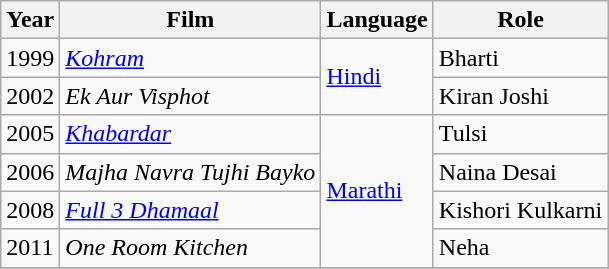<table class="wikitable sortable">
<tr>
<th>Year</th>
<th>Film</th>
<th>Language</th>
<th>Role</th>
</tr>
<tr>
<td>1999</td>
<td><em><a href='#'>Kohram</a></em></td>
<td rowspan="2"><a href='#'>Hindi</a></td>
<td>Bharti</td>
</tr>
<tr>
<td>2002</td>
<td><em>Ek Aur Visphot</em></td>
<td>Kiran Joshi</td>
</tr>
<tr>
<td>2005</td>
<td><em><a href='#'>Khabardar</a></em></td>
<td rowspan="4"><a href='#'>Marathi</a></td>
<td>Tulsi</td>
</tr>
<tr>
<td>2006</td>
<td><em>Majha Navra Tujhi Bayko</em></td>
<td>Naina Desai</td>
</tr>
<tr>
<td>2008</td>
<td><em><a href='#'>Full 3 Dhamaal</a></em></td>
<td>Kishori Kulkarni</td>
</tr>
<tr>
<td>2011</td>
<td><em>One Room Kitchen</em></td>
<td>Neha</td>
</tr>
<tr>
</tr>
</table>
